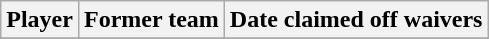<table class="wikitable">
<tr>
<th>Player</th>
<th>Former team</th>
<th>Date claimed off waivers</th>
</tr>
<tr>
</tr>
</table>
